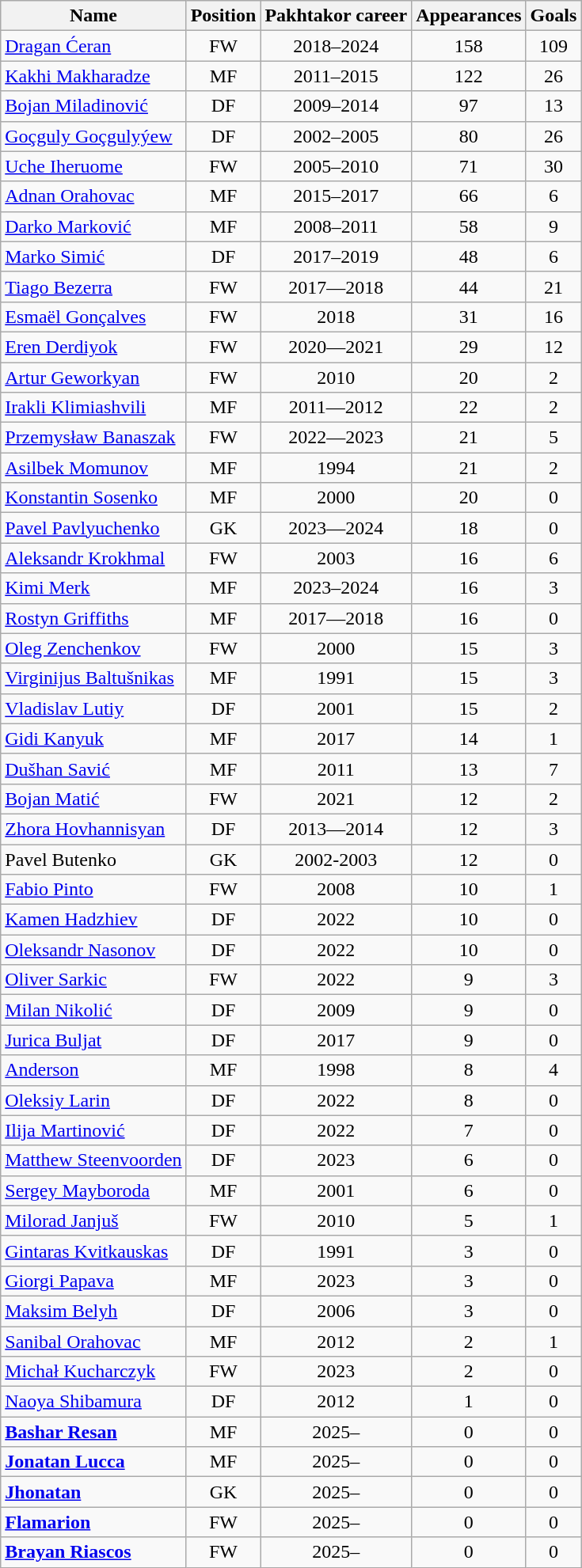<table class="wikitable sortable" style="text-align:center;">
<tr>
<th>Name</th>
<th>Position</th>
<th>Pakhtakor career</th>
<th>Appearances</th>
<th>Goals</th>
</tr>
<tr>
<td align="left"> <a href='#'>Dragan Ćeran</a></td>
<td>FW</td>
<td>2018–2024</td>
<td>158</td>
<td>109</td>
</tr>
<tr>
<td align="left"> <a href='#'>Kakhi Makharadze</a></td>
<td>MF</td>
<td>2011–2015</td>
<td>122</td>
<td>26</td>
</tr>
<tr>
<td align="left"> <a href='#'>Bojan Miladinović</a></td>
<td>DF</td>
<td>2009–2014</td>
<td>97</td>
<td>13</td>
</tr>
<tr>
<td align="left"> <a href='#'>Goçguly Goçgulyýew</a></td>
<td>DF</td>
<td>2002–2005</td>
<td>80</td>
<td>26</td>
</tr>
<tr>
<td align="left"> <a href='#'>Uche Iheruome</a></td>
<td>FW</td>
<td>2005–2010</td>
<td>71</td>
<td>30</td>
</tr>
<tr>
<td align="left"> <a href='#'>Adnan Orahovac</a></td>
<td>MF</td>
<td>2015–2017</td>
<td>66</td>
<td>6</td>
</tr>
<tr>
<td align="left"> <a href='#'>Darko Marković</a></td>
<td>MF</td>
<td>2008–2011</td>
<td>58</td>
<td>9</td>
</tr>
<tr>
<td align="left"> <a href='#'>Marko Simić</a></td>
<td>DF</td>
<td>2017–2019</td>
<td>48</td>
<td>6</td>
</tr>
<tr>
<td align="left"> <a href='#'>Tiago Bezerra</a></td>
<td>FW</td>
<td>2017—2018</td>
<td>44</td>
<td>21</td>
</tr>
<tr>
<td align="left"> <a href='#'>Esmaël Gonçalves</a></td>
<td>FW</td>
<td>2018</td>
<td>31</td>
<td>16</td>
</tr>
<tr>
<td align="left"> <a href='#'>Eren Derdiyok</a></td>
<td>FW</td>
<td>2020—2021</td>
<td>29</td>
<td>12</td>
</tr>
<tr>
<td align="left"> <a href='#'>Artur Geworkyan</a></td>
<td>FW</td>
<td>2010</td>
<td>20</td>
<td>2</td>
</tr>
<tr>
<td align="left"> <a href='#'>Irakli Klimiashvili</a></td>
<td>MF</td>
<td>2011—2012</td>
<td>22</td>
<td>2</td>
</tr>
<tr>
<td align="left"> <a href='#'>Przemysław Banaszak</a></td>
<td>FW</td>
<td>2022—2023</td>
<td>21</td>
<td>5</td>
</tr>
<tr>
<td align="left"> <a href='#'>Asilbek Momunov</a></td>
<td>MF</td>
<td>1994</td>
<td>21</td>
<td>2</td>
</tr>
<tr>
<td align="left"> <a href='#'>Konstantin Sosenko</a></td>
<td>MF</td>
<td>2000</td>
<td>20</td>
<td>0</td>
</tr>
<tr>
<td align="left"> <a href='#'>Pavel Pavlyuchenko</a></td>
<td>GK</td>
<td>2023—2024</td>
<td>18</td>
<td>0</td>
</tr>
<tr>
<td align="left"> <a href='#'>Aleksandr Krokhmal</a></td>
<td>FW</td>
<td>2003</td>
<td>16</td>
<td>6</td>
</tr>
<tr>
<td align="left"> <a href='#'>Kimi Merk</a></td>
<td>MF</td>
<td>2023–2024</td>
<td>16</td>
<td>3</td>
</tr>
<tr>
<td align="left"> <a href='#'>Rostyn Griffiths</a></td>
<td>MF</td>
<td>2017—2018</td>
<td>16</td>
<td>0</td>
</tr>
<tr>
<td align="left"> <a href='#'>Oleg Zenchenkov</a></td>
<td>FW</td>
<td>2000</td>
<td>15</td>
<td>3</td>
</tr>
<tr>
<td align="left"> <a href='#'>Virginijus Baltušnikas</a></td>
<td>MF</td>
<td>1991</td>
<td>15</td>
<td>3</td>
</tr>
<tr>
<td align="left"> <a href='#'>Vladislav Lutiy</a></td>
<td>DF</td>
<td>2001</td>
<td>15</td>
<td>2</td>
</tr>
<tr>
<td align="left"> <a href='#'>Gidi Kanyuk</a></td>
<td>MF</td>
<td>2017</td>
<td>14</td>
<td>1</td>
</tr>
<tr>
<td align="left"> <a href='#'>Dušhan Savić</a></td>
<td>MF</td>
<td>2011</td>
<td>13</td>
<td>7</td>
</tr>
<tr>
<td align="left"> <a href='#'>Bojan Matić</a></td>
<td>FW</td>
<td>2021</td>
<td>12</td>
<td>2</td>
</tr>
<tr>
<td align="left"> <a href='#'>Zhora Hovhannisyan</a></td>
<td>DF</td>
<td>2013—2014</td>
<td>12</td>
<td>3</td>
</tr>
<tr>
<td align="left"> Pavel Butenko</td>
<td>GK</td>
<td>2002-2003</td>
<td>12</td>
<td>0</td>
</tr>
<tr>
<td align="left"> <a href='#'>Fabio Pinto</a></td>
<td>FW</td>
<td>2008</td>
<td>10</td>
<td>1</td>
</tr>
<tr>
<td align="left"> <a href='#'>Kamen Hadzhiev</a></td>
<td>DF</td>
<td>2022</td>
<td>10</td>
<td>0</td>
</tr>
<tr>
<td align="left"> <a href='#'>Oleksandr Nasonov</a></td>
<td>DF</td>
<td>2022</td>
<td>10</td>
<td>0</td>
</tr>
<tr>
<td align="left"> <a href='#'>Oliver Sarkic</a></td>
<td>FW</td>
<td>2022</td>
<td>9</td>
<td>3</td>
</tr>
<tr>
<td align="left"> <a href='#'>Milan Nikolić</a></td>
<td>DF</td>
<td>2009</td>
<td>9</td>
<td>0</td>
</tr>
<tr>
<td align="left"> <a href='#'>Jurica Buljat</a></td>
<td>DF</td>
<td>2017</td>
<td>9</td>
<td>0</td>
</tr>
<tr>
<td align="left"> <a href='#'>Anderson</a></td>
<td>MF</td>
<td>1998</td>
<td>8</td>
<td>4</td>
</tr>
<tr>
<td align="left"> <a href='#'>Oleksiy Larin</a></td>
<td>DF</td>
<td>2022</td>
<td>8</td>
<td>0</td>
</tr>
<tr>
<td align="left"> <a href='#'>Ilija Martinović</a></td>
<td>DF</td>
<td>2022</td>
<td>7</td>
<td>0</td>
</tr>
<tr>
<td align="left"> <a href='#'>Matthew Steenvoorden</a></td>
<td>DF</td>
<td>2023</td>
<td>6</td>
<td>0</td>
</tr>
<tr>
<td align="left"> <a href='#'>Sergey Mayboroda</a></td>
<td>MF</td>
<td>2001</td>
<td>6</td>
<td>0</td>
</tr>
<tr>
<td align="left"> <a href='#'>Milorad Janjuš</a></td>
<td>FW</td>
<td>2010</td>
<td>5</td>
<td>1</td>
</tr>
<tr>
<td align="left"> <a href='#'>Gintaras Kvitkauskas</a></td>
<td>DF</td>
<td>1991</td>
<td>3</td>
<td>0</td>
</tr>
<tr>
<td align="left"> <a href='#'>Giorgi Papava</a></td>
<td>MF</td>
<td>2023</td>
<td>3</td>
<td>0</td>
</tr>
<tr>
<td align="left"> <a href='#'>Maksim Belyh</a></td>
<td>DF</td>
<td>2006</td>
<td>3</td>
<td>0</td>
</tr>
<tr>
<td align="left"> <a href='#'>Sanibal Orahovac</a></td>
<td>MF</td>
<td>2012</td>
<td>2</td>
<td>1</td>
</tr>
<tr>
<td align="left"> <a href='#'>Michał Kucharczyk</a></td>
<td>FW</td>
<td>2023</td>
<td>2</td>
<td>0</td>
</tr>
<tr>
<td align="left"> <a href='#'>Naoya Shibamura</a></td>
<td>DF</td>
<td>2012</td>
<td>1</td>
<td>0</td>
</tr>
<tr>
<td align="left"> <strong><a href='#'>Bashar Resan</a></strong></td>
<td>MF</td>
<td>2025–</td>
<td>0</td>
<td>0</td>
</tr>
<tr>
<td align="left"> <strong><a href='#'>Jonatan Lucca</a></strong></td>
<td>MF</td>
<td>2025–</td>
<td>0</td>
<td>0</td>
</tr>
<tr>
<td align="left"> <strong><a href='#'>Jhonatan</a></strong></td>
<td>GK</td>
<td>2025–</td>
<td>0</td>
<td>0</td>
</tr>
<tr>
<td align="left"> <strong><a href='#'>Flamarion</a></strong></td>
<td>FW</td>
<td>2025–</td>
<td>0</td>
<td>0</td>
</tr>
<tr>
<td align="left"> <strong><a href='#'>Brayan Riascos</a></strong></td>
<td>FW</td>
<td>2025–</td>
<td>0</td>
<td>0</td>
</tr>
</table>
